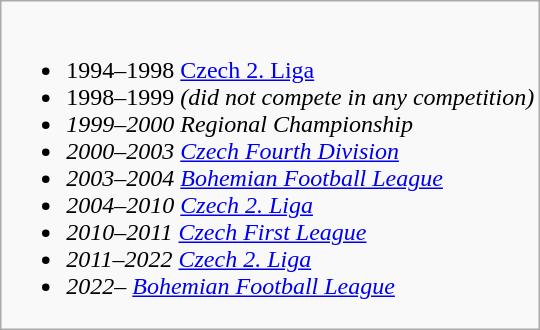<table class="wikitable">
<tr style="vertical-align: top;">
<td><br><ul><li>1994–1998 <a href='#'>Czech 2. Liga</a></li><li>1998–1999 <em>(did not compete in any competition)</li><li>1999–2000 Regional Championship</li><li>2000–2003 <a href='#'>Czech Fourth Division</a></li><li>2003–2004 <a href='#'>Bohemian Football League</a></li><li>2004–2010 <a href='#'>Czech 2. Liga</a></li><li>2010–2011 <a href='#'>Czech First League</a></li><li>2011–2022 <a href='#'>Czech 2. Liga</a></li><li>2022–     <a href='#'>Bohemian Football League</a></li></ul></td>
</tr>
</table>
